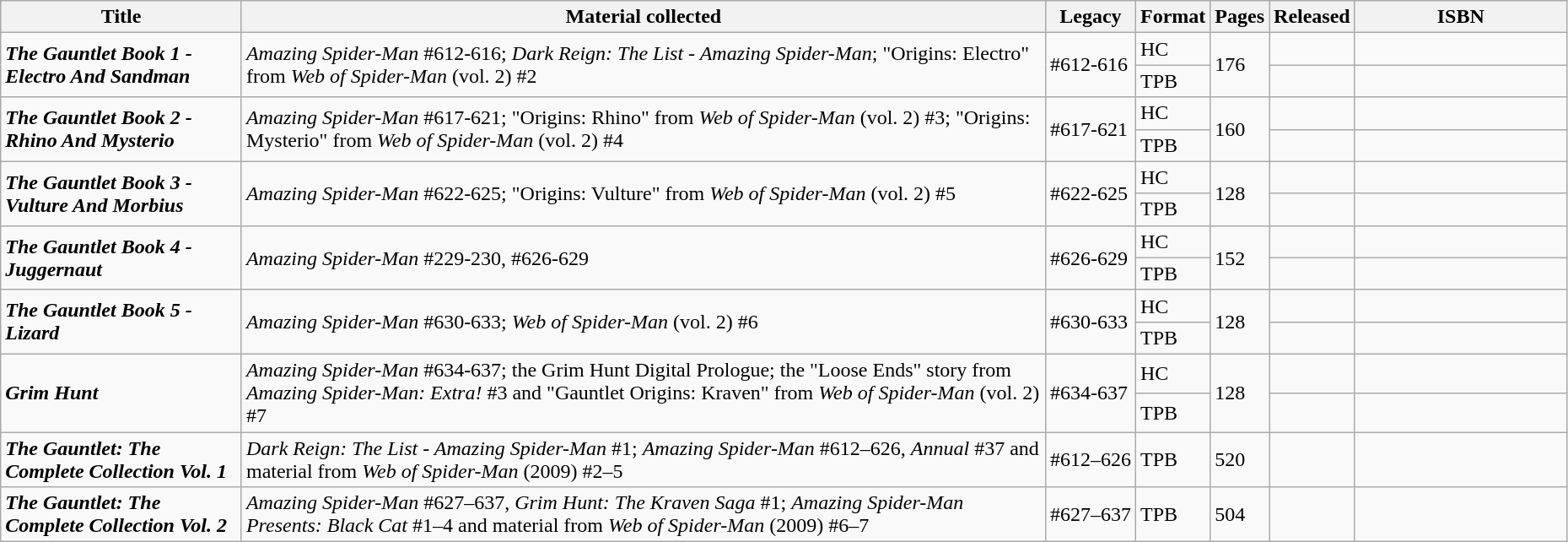<table class="wikitable sortable" width=98%>
<tr>
<th>Title</th>
<th>Material collected</th>
<th style="width: 4em;">Legacy</th>
<th class="unsortable">Format</th>
<th>Pages</th>
<th>Released</th>
<th class="unsortable" style="width: 10em;">ISBN</th>
</tr>
<tr>
<td rowspan=2><strong><em>The Gauntlet Book 1 - Electro And Sandman</em></strong></td>
<td rowspan=2><em>Amazing Spider-Man</em> #612-616; <em>Dark Reign: The List - Amazing Spider-Man</em>; "Origins: Electro" from <em>Web of Spider-Man</em> (vol. 2) #2</td>
<td rowspan=2>#612-616</td>
<td rowspan=1>HC</td>
<td rowspan=2>176</td>
<td rowspan=1></td>
<td></td>
</tr>
<tr>
<td rowspan=1>TPB</td>
<td rowspan=1></td>
<td></td>
</tr>
<tr>
<td rowspan=2><strong><em>The Gauntlet Book 2 - Rhino And Mysterio</em></strong></td>
<td rowspan=2><em>Amazing Spider-Man</em> #617-621; "Origins: Rhino" from <em>Web of Spider-Man</em> (vol. 2) #3; "Origins: Mysterio" from <em>Web of Spider-Man</em> (vol. 2) #4</td>
<td rowspan=2>#617-621</td>
<td rowspan=1>HC</td>
<td rowspan=2>160</td>
<td rowspan=1></td>
<td></td>
</tr>
<tr>
<td rowspan=1>TPB</td>
<td rowspan=1></td>
<td></td>
</tr>
<tr>
<td rowspan=2><strong><em>The Gauntlet Book 3 - Vulture And Morbius</em></strong></td>
<td rowspan=2><em>Amazing Spider-Man</em> #622-625; "Origins: Vulture" from <em>Web of Spider-Man</em> (vol. 2) #5</td>
<td rowspan=2>#622-625</td>
<td rowspan=1>HC</td>
<td rowspan=2>128</td>
<td rowspan=1></td>
<td></td>
</tr>
<tr>
<td rowspan=1>TPB</td>
<td rowspan=1></td>
<td></td>
</tr>
<tr>
<td rowspan=2><strong><em>The Gauntlet Book 4 - Juggernaut</em></strong></td>
<td rowspan=2><em>Amazing Spider-Man</em> #229-230, #626-629</td>
<td rowspan=2>#626-629</td>
<td rowspan=1>HC</td>
<td rowspan=2>152</td>
<td rowspan=1></td>
<td></td>
</tr>
<tr>
<td rowspan=1>TPB</td>
<td rowspan=1></td>
<td></td>
</tr>
<tr>
<td rowspan=2><strong><em>The Gauntlet Book 5 - Lizard</em></strong></td>
<td rowspan=2><em>Amazing Spider-Man</em> #630-633; <em>Web of Spider-Man</em> (vol. 2) #6</td>
<td rowspan=2>#630-633</td>
<td rowspan=1>HC</td>
<td rowspan=2>128</td>
<td rowspan=1></td>
<td></td>
</tr>
<tr>
<td rowspan=1>TPB</td>
<td rowspan=1></td>
<td></td>
</tr>
<tr>
<td rowspan=2><strong><em>Grim Hunt</em></strong></td>
<td rowspan=2><em>Amazing Spider-Man</em> #634-637; the Grim Hunt Digital Prologue; the "Loose Ends" story from <em>Amazing Spider-Man: Extra!</em> #3 and "Gauntlet Origins: Kraven" from <em>Web of Spider-Man</em> (vol. 2) #7</td>
<td rowspan=2>#634-637</td>
<td rowspan=1>HC</td>
<td rowspan=2>128</td>
<td rowspan=1></td>
<td></td>
</tr>
<tr>
<td rowspan=1>TPB</td>
<td rowspan=1></td>
<td></td>
</tr>
<tr>
<td><strong><em>The Gauntlet: The Complete Collection Vol. 1</em></strong></td>
<td><em>Dark Reign: The List - Amazing Spider-Man</em> #1; <em>Amazing Spider-Man</em> #612–626, <em>Annual</em> #37 and material from <em>Web of Spider-Man</em> (2009) #2–5</td>
<td>#612–626</td>
<td>TPB</td>
<td>520</td>
<td></td>
<td></td>
</tr>
<tr>
<td><strong><em>The Gauntlet: The Complete Collection Vol. 2</em></strong></td>
<td><em>Amazing Spider-Man</em> #627–637, <em>Grim Hunt: The Kraven Saga</em> #1; <em>Amazing Spider-Man Presents: Black Cat</em> #1–4 and material from <em>Web of Spider-Man</em> (2009) #6–7</td>
<td>#627–637</td>
<td>TPB</td>
<td>504</td>
<td></td>
<td></td>
</tr>
</table>
